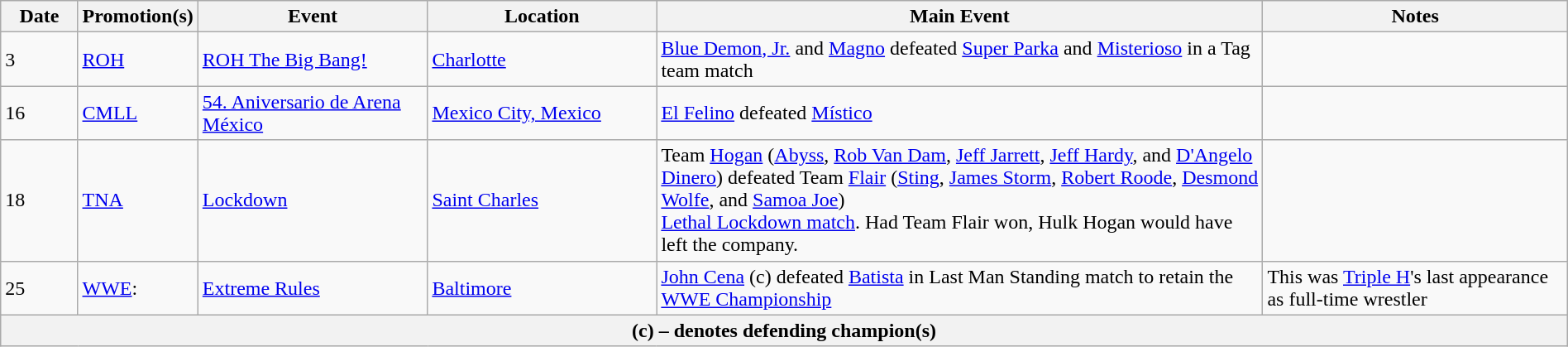<table class="wikitable" style="width:100%;">
<tr>
<th width=5%>Date</th>
<th width=5%>Promotion(s)</th>
<th style="width:15%;">Event</th>
<th style="width:15%;">Location</th>
<th style="width:40%;">Main Event</th>
<th style="width:20%;">Notes</th>
</tr>
<tr>
<td>3</td>
<td><a href='#'>ROH</a></td>
<td><a href='#'>ROH The Big Bang!</a></td>
<td><a href='#'>Charlotte</a></td>
<td><a href='#'>Blue Demon, Jr.</a> and <a href='#'>Magno</a> defeated <a href='#'>Super Parka</a> and <a href='#'>Misterioso</a> in a Tag team match</td>
<td></td>
</tr>
<tr>
<td>16</td>
<td><a href='#'>CMLL</a></td>
<td><a href='#'>54. Aniversario de Arena México</a></td>
<td><a href='#'>Mexico City, Mexico</a></td>
<td><a href='#'>El Felino</a> defeated <a href='#'>Místico</a></td>
<td></td>
</tr>
<tr>
<td>18</td>
<td><a href='#'>TNA</a></td>
<td><a href='#'>Lockdown</a></td>
<td><a href='#'>Saint Charles</a></td>
<td>Team <a href='#'>Hogan</a> (<a href='#'>Abyss</a>, <a href='#'>Rob Van Dam</a>, <a href='#'>Jeff Jarrett</a>, <a href='#'>Jeff Hardy</a>, and <a href='#'>D'Angelo Dinero</a>) defeated Team <a href='#'>Flair</a> (<a href='#'>Sting</a>, <a href='#'>James Storm</a>, <a href='#'>Robert Roode</a>, <a href='#'>Desmond Wolfe</a>, and <a href='#'>Samoa Joe</a>)<br><a href='#'>Lethal Lockdown match</a>. Had Team Flair won, Hulk Hogan would have left the company.</td>
<td></td>
</tr>
<tr>
<td>25</td>
<td><a href='#'>WWE</a>:<br></td>
<td><a href='#'>Extreme Rules</a></td>
<td><a href='#'>Baltimore</a></td>
<td><a href='#'>John Cena</a> (c) defeated <a href='#'>Batista</a> in Last Man Standing match to retain the <a href='#'>WWE Championship</a></td>
<td>This was <a href='#'>Triple H</a>'s last appearance as full-time wrestler</td>
</tr>
<tr>
<th colspan="6">(c) – denotes defending champion(s)</th>
</tr>
</table>
